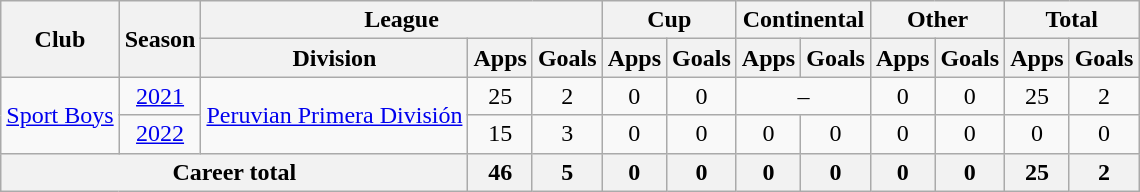<table class="wikitable" style="text-align: center">
<tr>
<th rowspan="2">Club</th>
<th rowspan="2">Season</th>
<th colspan="3">League</th>
<th colspan="2">Cup</th>
<th colspan="2">Continental</th>
<th colspan="2">Other</th>
<th colspan="2">Total</th>
</tr>
<tr>
<th>Division</th>
<th>Apps</th>
<th>Goals</th>
<th>Apps</th>
<th>Goals</th>
<th>Apps</th>
<th>Goals</th>
<th>Apps</th>
<th>Goals</th>
<th>Apps</th>
<th>Goals</th>
</tr>
<tr>
<td rowspan="2"><a href='#'>Sport Boys</a></td>
<td><a href='#'>2021</a></td>
<td rowspan="2"><a href='#'>Peruvian Primera División</a></td>
<td>25</td>
<td>2</td>
<td>0</td>
<td>0</td>
<td colspan="2">–</td>
<td>0</td>
<td>0</td>
<td>25</td>
<td>2</td>
</tr>
<tr>
<td><a href='#'>2022</a></td>
<td>15</td>
<td>3</td>
<td>0</td>
<td>0</td>
<td>0</td>
<td>0</td>
<td>0</td>
<td>0</td>
<td>0</td>
<td>0</td>
</tr>
<tr>
<th colspan="3"><strong>Career total</strong></th>
<th>46</th>
<th>5</th>
<th>0</th>
<th>0</th>
<th>0</th>
<th>0</th>
<th>0</th>
<th>0</th>
<th>25</th>
<th>2</th>
</tr>
</table>
